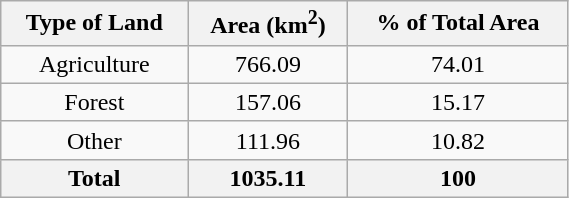<table class="wikitable sortable" style="text-align:center" width=30%>
<tr>
<th>Type of Land</th>
<th>Area (km<sup>2</sup>)</th>
<th>% of Total Area</th>
</tr>
<tr>
<td>Agriculture</td>
<td>766.09</td>
<td>74.01</td>
</tr>
<tr>
<td>Forest</td>
<td>157.06</td>
<td>15.17</td>
</tr>
<tr>
<td>Other</td>
<td>111.96</td>
<td>10.82</td>
</tr>
<tr class='sortbottom'>
<th>Total</th>
<th>1035.11</th>
<th>100</th>
</tr>
</table>
